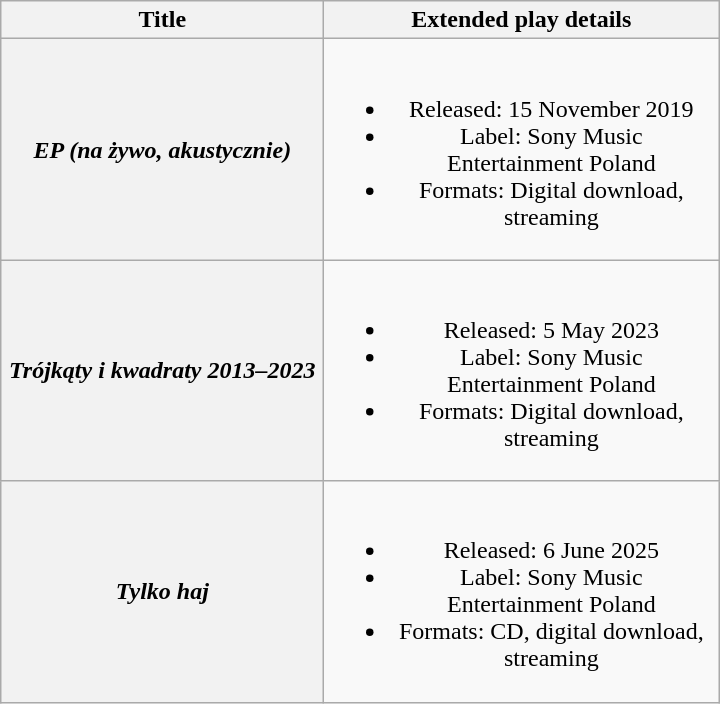<table class="wikitable plainrowheaders" style="text-align:center;">
<tr>
<th scope="col" style="width:13em;">Title</th>
<th scope="col" style="width:16em;">Extended play details</th>
</tr>
<tr>
<th scope="row"><em>EP (na żywo, akustycznie)</em></th>
<td><br><ul><li>Released: 15 November 2019</li><li>Label: Sony Music Entertainment Poland</li><li>Formats: Digital download, streaming</li></ul></td>
</tr>
<tr>
<th scope="row"><em>Trójkąty i kwadraty 2013–2023</em></th>
<td><br><ul><li>Released: 5 May 2023</li><li>Label: Sony Music Entertainment Poland</li><li>Formats: Digital download, streaming</li></ul></td>
</tr>
<tr>
<th scope="row"><em>Tylko haj</em><br></th>
<td><br><ul><li>Released: 6 June 2025</li><li>Label: Sony Music Entertainment Poland</li><li>Formats: CD, digital download, streaming</li></ul></td>
</tr>
</table>
